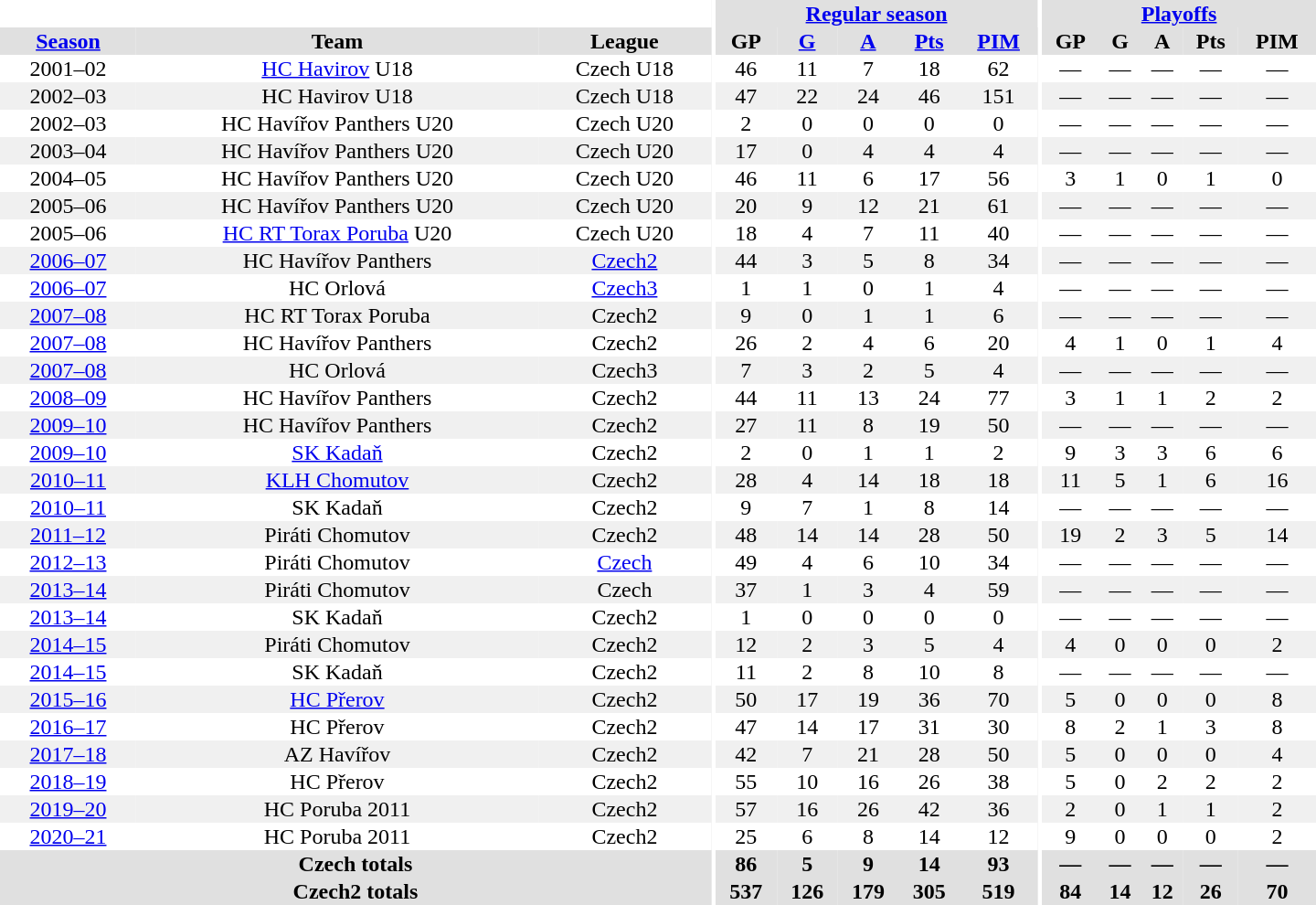<table border="0" cellpadding="1" cellspacing="0" style="text-align:center; width:60em">
<tr bgcolor="#e0e0e0">
<th colspan="3" bgcolor="#ffffff"></th>
<th rowspan="99" bgcolor="#ffffff"></th>
<th colspan="5"><a href='#'>Regular season</a></th>
<th rowspan="99" bgcolor="#ffffff"></th>
<th colspan="5"><a href='#'>Playoffs</a></th>
</tr>
<tr bgcolor="#e0e0e0">
<th><a href='#'>Season</a></th>
<th>Team</th>
<th>League</th>
<th>GP</th>
<th><a href='#'>G</a></th>
<th><a href='#'>A</a></th>
<th><a href='#'>Pts</a></th>
<th><a href='#'>PIM</a></th>
<th>GP</th>
<th>G</th>
<th>A</th>
<th>Pts</th>
<th>PIM</th>
</tr>
<tr>
<td>2001–02</td>
<td><a href='#'>HC Havirov</a> U18</td>
<td>Czech U18</td>
<td>46</td>
<td>11</td>
<td>7</td>
<td>18</td>
<td>62</td>
<td>—</td>
<td>—</td>
<td>—</td>
<td>—</td>
<td>—</td>
</tr>
<tr bgcolor="#f0f0f0">
<td>2002–03</td>
<td>HC Havirov U18</td>
<td>Czech U18</td>
<td>47</td>
<td>22</td>
<td>24</td>
<td>46</td>
<td>151</td>
<td>—</td>
<td>—</td>
<td>—</td>
<td>—</td>
<td>—</td>
</tr>
<tr>
<td>2002–03</td>
<td>HC Havířov Panthers U20</td>
<td>Czech U20</td>
<td>2</td>
<td>0</td>
<td>0</td>
<td>0</td>
<td>0</td>
<td>—</td>
<td>—</td>
<td>—</td>
<td>—</td>
<td>—</td>
</tr>
<tr bgcolor="#f0f0f0">
<td>2003–04</td>
<td>HC Havířov Panthers U20</td>
<td>Czech U20</td>
<td>17</td>
<td>0</td>
<td>4</td>
<td>4</td>
<td>4</td>
<td>—</td>
<td>—</td>
<td>—</td>
<td>—</td>
<td>—</td>
</tr>
<tr>
<td>2004–05</td>
<td>HC Havířov Panthers U20</td>
<td>Czech U20</td>
<td>46</td>
<td>11</td>
<td>6</td>
<td>17</td>
<td>56</td>
<td>3</td>
<td>1</td>
<td>0</td>
<td>1</td>
<td>0</td>
</tr>
<tr bgcolor="#f0f0f0">
<td>2005–06</td>
<td>HC Havířov Panthers U20</td>
<td>Czech U20</td>
<td>20</td>
<td>9</td>
<td>12</td>
<td>21</td>
<td>61</td>
<td>—</td>
<td>—</td>
<td>—</td>
<td>—</td>
<td>—</td>
</tr>
<tr>
<td>2005–06</td>
<td><a href='#'>HC RT Torax Poruba</a> U20</td>
<td>Czech U20</td>
<td>18</td>
<td>4</td>
<td>7</td>
<td>11</td>
<td>40</td>
<td>—</td>
<td>—</td>
<td>—</td>
<td>—</td>
<td>—</td>
</tr>
<tr bgcolor="#f0f0f0">
<td><a href='#'>2006–07</a></td>
<td>HC Havířov Panthers</td>
<td><a href='#'>Czech2</a></td>
<td>44</td>
<td>3</td>
<td>5</td>
<td>8</td>
<td>34</td>
<td>—</td>
<td>—</td>
<td>—</td>
<td>—</td>
<td>—</td>
</tr>
<tr>
<td><a href='#'>2006–07</a></td>
<td>HC Orlová</td>
<td><a href='#'>Czech3</a></td>
<td>1</td>
<td>1</td>
<td>0</td>
<td>1</td>
<td>4</td>
<td>—</td>
<td>—</td>
<td>—</td>
<td>—</td>
<td>—</td>
</tr>
<tr bgcolor="#f0f0f0">
<td><a href='#'>2007–08</a></td>
<td>HC RT Torax Poruba</td>
<td>Czech2</td>
<td>9</td>
<td>0</td>
<td>1</td>
<td>1</td>
<td>6</td>
<td>—</td>
<td>—</td>
<td>—</td>
<td>—</td>
<td>—</td>
</tr>
<tr>
<td><a href='#'>2007–08</a></td>
<td>HC Havířov Panthers</td>
<td>Czech2</td>
<td>26</td>
<td>2</td>
<td>4</td>
<td>6</td>
<td>20</td>
<td>4</td>
<td>1</td>
<td>0</td>
<td>1</td>
<td>4</td>
</tr>
<tr bgcolor="#f0f0f0">
<td><a href='#'>2007–08</a></td>
<td>HC Orlová</td>
<td>Czech3</td>
<td>7</td>
<td>3</td>
<td>2</td>
<td>5</td>
<td>4</td>
<td>—</td>
<td>—</td>
<td>—</td>
<td>—</td>
<td>—</td>
</tr>
<tr>
<td><a href='#'>2008–09</a></td>
<td>HC Havířov Panthers</td>
<td>Czech2</td>
<td>44</td>
<td>11</td>
<td>13</td>
<td>24</td>
<td>77</td>
<td>3</td>
<td>1</td>
<td>1</td>
<td>2</td>
<td>2</td>
</tr>
<tr bgcolor="#f0f0f0">
<td><a href='#'>2009–10</a></td>
<td>HC Havířov Panthers</td>
<td>Czech2</td>
<td>27</td>
<td>11</td>
<td>8</td>
<td>19</td>
<td>50</td>
<td>—</td>
<td>—</td>
<td>—</td>
<td>—</td>
<td>—</td>
</tr>
<tr>
<td><a href='#'>2009–10</a></td>
<td><a href='#'>SK Kadaň</a></td>
<td>Czech2</td>
<td>2</td>
<td>0</td>
<td>1</td>
<td>1</td>
<td>2</td>
<td>9</td>
<td>3</td>
<td>3</td>
<td>6</td>
<td>6</td>
</tr>
<tr bgcolor="#f0f0f0">
<td><a href='#'>2010–11</a></td>
<td><a href='#'>KLH Chomutov</a></td>
<td>Czech2</td>
<td>28</td>
<td>4</td>
<td>14</td>
<td>18</td>
<td>18</td>
<td>11</td>
<td>5</td>
<td>1</td>
<td>6</td>
<td>16</td>
</tr>
<tr>
<td><a href='#'>2010–11</a></td>
<td>SK Kadaň</td>
<td>Czech2</td>
<td>9</td>
<td>7</td>
<td>1</td>
<td>8</td>
<td>14</td>
<td>—</td>
<td>—</td>
<td>—</td>
<td>—</td>
<td>—</td>
</tr>
<tr bgcolor="#f0f0f0">
<td><a href='#'>2011–12</a></td>
<td>Piráti Chomutov</td>
<td>Czech2</td>
<td>48</td>
<td>14</td>
<td>14</td>
<td>28</td>
<td>50</td>
<td>19</td>
<td>2</td>
<td>3</td>
<td>5</td>
<td>14</td>
</tr>
<tr>
<td><a href='#'>2012–13</a></td>
<td>Piráti Chomutov</td>
<td><a href='#'>Czech</a></td>
<td>49</td>
<td>4</td>
<td>6</td>
<td>10</td>
<td>34</td>
<td>—</td>
<td>—</td>
<td>—</td>
<td>—</td>
<td>—</td>
</tr>
<tr bgcolor="#f0f0f0">
<td><a href='#'>2013–14</a></td>
<td>Piráti Chomutov</td>
<td>Czech</td>
<td>37</td>
<td>1</td>
<td>3</td>
<td>4</td>
<td>59</td>
<td>—</td>
<td>—</td>
<td>—</td>
<td>—</td>
<td>—</td>
</tr>
<tr>
<td><a href='#'>2013–14</a></td>
<td>SK Kadaň</td>
<td>Czech2</td>
<td>1</td>
<td>0</td>
<td>0</td>
<td>0</td>
<td>0</td>
<td>—</td>
<td>—</td>
<td>—</td>
<td>—</td>
<td>—</td>
</tr>
<tr bgcolor="#f0f0f0">
<td><a href='#'>2014–15</a></td>
<td>Piráti Chomutov</td>
<td>Czech2</td>
<td>12</td>
<td>2</td>
<td>3</td>
<td>5</td>
<td>4</td>
<td>4</td>
<td>0</td>
<td>0</td>
<td>0</td>
<td>2</td>
</tr>
<tr>
<td><a href='#'>2014–15</a></td>
<td>SK Kadaň</td>
<td>Czech2</td>
<td>11</td>
<td>2</td>
<td>8</td>
<td>10</td>
<td>8</td>
<td>—</td>
<td>—</td>
<td>—</td>
<td>—</td>
<td>—</td>
</tr>
<tr bgcolor="#f0f0f0">
<td><a href='#'>2015–16</a></td>
<td><a href='#'>HC Přerov</a></td>
<td>Czech2</td>
<td>50</td>
<td>17</td>
<td>19</td>
<td>36</td>
<td>70</td>
<td>5</td>
<td>0</td>
<td>0</td>
<td>0</td>
<td>8</td>
</tr>
<tr>
<td><a href='#'>2016–17</a></td>
<td>HC Přerov</td>
<td>Czech2</td>
<td>47</td>
<td>14</td>
<td>17</td>
<td>31</td>
<td>30</td>
<td>8</td>
<td>2</td>
<td>1</td>
<td>3</td>
<td>8</td>
</tr>
<tr bgcolor="#f0f0f0">
<td><a href='#'>2017–18</a></td>
<td>AZ Havířov</td>
<td>Czech2</td>
<td>42</td>
<td>7</td>
<td>21</td>
<td>28</td>
<td>50</td>
<td>5</td>
<td>0</td>
<td>0</td>
<td>0</td>
<td>4</td>
</tr>
<tr>
<td><a href='#'>2018–19</a></td>
<td>HC Přerov</td>
<td>Czech2</td>
<td>55</td>
<td>10</td>
<td>16</td>
<td>26</td>
<td>38</td>
<td>5</td>
<td>0</td>
<td>2</td>
<td>2</td>
<td>2</td>
</tr>
<tr bgcolor="#f0f0f0">
<td><a href='#'>2019–20</a></td>
<td>HC Poruba 2011</td>
<td>Czech2</td>
<td>57</td>
<td>16</td>
<td>26</td>
<td>42</td>
<td>36</td>
<td>2</td>
<td>0</td>
<td>1</td>
<td>1</td>
<td>2</td>
</tr>
<tr>
<td><a href='#'>2020–21</a></td>
<td>HC Poruba 2011</td>
<td>Czech2</td>
<td>25</td>
<td>6</td>
<td>8</td>
<td>14</td>
<td>12</td>
<td>9</td>
<td>0</td>
<td>0</td>
<td>0</td>
<td>2</td>
</tr>
<tr>
</tr>
<tr ALIGN="center" bgcolor="#e0e0e0">
<th colspan="3">Czech totals</th>
<th ALIGN="center">86</th>
<th ALIGN="center">5</th>
<th ALIGN="center">9</th>
<th ALIGN="center">14</th>
<th ALIGN="center">93</th>
<th ALIGN="center">—</th>
<th ALIGN="center">—</th>
<th ALIGN="center">—</th>
<th ALIGN="center">—</th>
<th ALIGN="center">—</th>
</tr>
<tr>
</tr>
<tr ALIGN="center" bgcolor="#e0e0e0">
<th colspan="3">Czech2 totals</th>
<th ALIGN="center">537</th>
<th ALIGN="center">126</th>
<th ALIGN="center">179</th>
<th ALIGN="center">305</th>
<th ALIGN="center">519</th>
<th ALIGN="center">84</th>
<th ALIGN="center">14</th>
<th ALIGN="center">12</th>
<th ALIGN="center">26</th>
<th ALIGN="center">70</th>
</tr>
</table>
